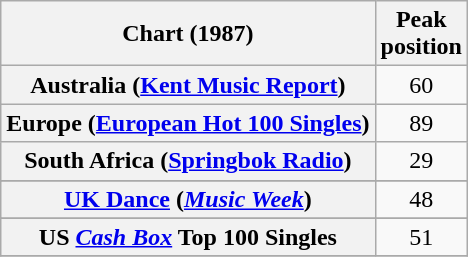<table class="wikitable sortable plainrowheaders" style="text-align:center">
<tr>
<th scope="col">Chart (1987)</th>
<th scope="col">Peak<br>position</th>
</tr>
<tr>
<th scope="row">Australia (<a href='#'>Kent Music Report</a>)</th>
<td>60</td>
</tr>
<tr>
<th scope="row">Europe (<a href='#'>European Hot 100 Singles</a>)</th>
<td align="center">89</td>
</tr>
<tr>
<th scope="row">South Africa (<a href='#'>Springbok Radio</a>)</th>
<td>29</td>
</tr>
<tr>
</tr>
<tr>
</tr>
<tr>
<th scope="row"><a href='#'>UK Dance</a> (<em><a href='#'>Music Week</a></em>)</th>
<td align="center">48</td>
</tr>
<tr>
</tr>
<tr>
</tr>
<tr>
</tr>
<tr>
</tr>
<tr>
<th scope="row">US <em><a href='#'>Cash Box</a></em> Top 100 Singles</th>
<td>51</td>
</tr>
<tr>
</tr>
</table>
